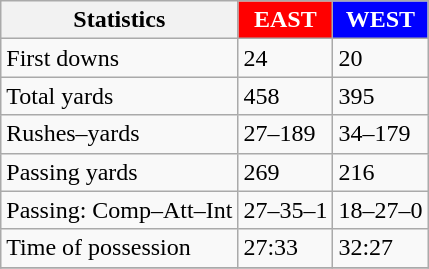<table class="wikitable" style="float: left;">
<tr>
<th>Statistics</th>
<th style="background:red; color:white">EAST</th>
<th style="background:blue; color:white">WEST</th>
</tr>
<tr>
<td>First downs</td>
<td>24</td>
<td>20</td>
</tr>
<tr>
<td>Total yards</td>
<td>458</td>
<td>395</td>
</tr>
<tr>
<td>Rushes–yards</td>
<td>27–189</td>
<td>34–179</td>
</tr>
<tr>
<td>Passing yards</td>
<td>269</td>
<td>216</td>
</tr>
<tr>
<td>Passing: Comp–Att–Int</td>
<td>27–35–1</td>
<td>18–27–0</td>
</tr>
<tr>
<td>Time of possession</td>
<td>27:33</td>
<td>32:27</td>
</tr>
<tr>
</tr>
</table>
